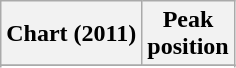<table class="wikitable sortable plainrowheaders" style="text-align:center;">
<tr>
<th scope="col">Chart (2011)</th>
<th scope="col">Peak<br>position</th>
</tr>
<tr>
</tr>
<tr>
</tr>
<tr>
</tr>
<tr>
</tr>
<tr>
</tr>
<tr>
</tr>
<tr>
</tr>
<tr>
</tr>
</table>
